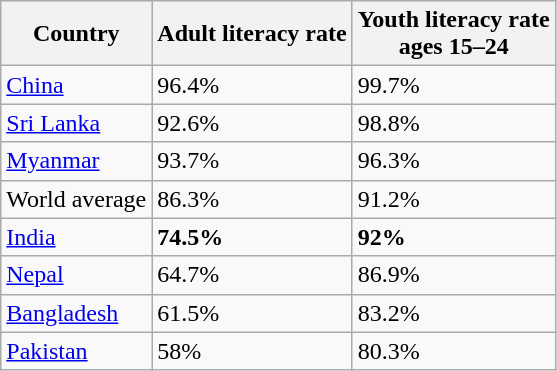<table class="wikitable">
<tr>
<th>Country</th>
<th>Adult literacy rate</th>
<th>Youth literacy rate<br>ages 15–24</th>
</tr>
<tr>
<td><a href='#'>China</a></td>
<td>96.4%</td>
<td>99.7%</td>
</tr>
<tr>
<td><a href='#'>Sri Lanka</a></td>
<td>92.6%</td>
<td>98.8%</td>
</tr>
<tr>
<td><a href='#'>Myanmar</a></td>
<td>93.7% </td>
<td>96.3% </td>
</tr>
<tr>
<td>World average</td>
<td>86.3%</td>
<td>91.2%</td>
</tr>
<tr>
<td><a href='#'>India</a></td>
<td><strong>74.5%</strong></td>
<td><strong>92%</strong></td>
</tr>
<tr>
<td><a href='#'>Nepal</a></td>
<td>64.7%</td>
<td>86.9%</td>
</tr>
<tr>
<td><a href='#'>Bangladesh</a></td>
<td>61.5%</td>
<td>83.2%</td>
</tr>
<tr>
<td><a href='#'>Pakistan</a></td>
<td>58%</td>
<td>80.3%</td>
</tr>
</table>
